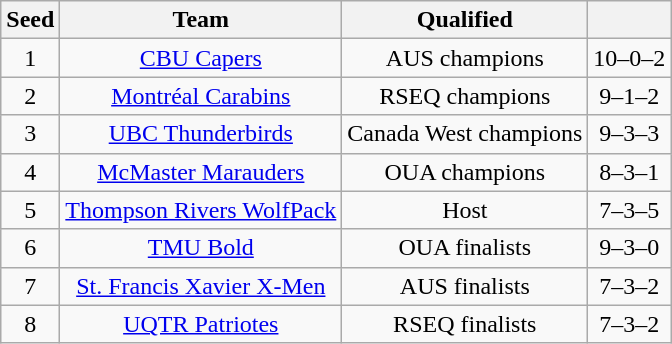<table class="wikitable sortable">
<tr>
<th align="left">Seed</th>
<th align="left">Team</th>
<th align="left">Qualified</th>
<th align="left"></th>
</tr>
<tr align="center">
<td>1</td>
<td><a href='#'>CBU Capers</a></td>
<td>AUS champions</td>
<td>10–0–2</td>
</tr>
<tr align="center">
<td>2</td>
<td><a href='#'>Montréal Carabins</a></td>
<td>RSEQ champions</td>
<td>9–1–2</td>
</tr>
<tr align="center">
<td>3</td>
<td><a href='#'>UBC Thunderbirds</a></td>
<td>Canada West champions</td>
<td>9–3–3</td>
</tr>
<tr align="center">
<td>4</td>
<td><a href='#'>McMaster Marauders</a></td>
<td>OUA champions</td>
<td>8–3–1</td>
</tr>
<tr align="center">
<td>5</td>
<td><a href='#'>Thompson Rivers WolfPack</a></td>
<td>Host</td>
<td>7–3–5</td>
</tr>
<tr align="center">
<td>6</td>
<td><a href='#'>TMU Bold</a></td>
<td>OUA finalists</td>
<td>9–3–0</td>
</tr>
<tr align="center">
<td>7</td>
<td><a href='#'>St. Francis Xavier X-Men</a></td>
<td>AUS finalists</td>
<td>7–3–2</td>
</tr>
<tr align="center">
<td>8</td>
<td><a href='#'>UQTR Patriotes</a></td>
<td>RSEQ finalists</td>
<td>7–3–2</td>
</tr>
</table>
